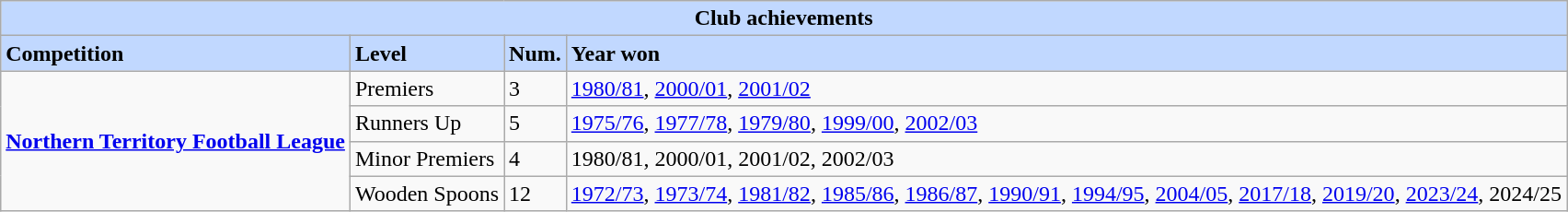<table class="wikitable">
<tr style="background:#C1D8FF;">
<td colspan="4" style="text-align:center;"><strong>Club achievements</strong></td>
</tr>
<tr style="background:#C1D8FF;">
<td><strong>Competition</strong></td>
<td><strong>Level</strong></td>
<td><strong>Num.</strong></td>
<td><strong>Year won</strong></td>
</tr>
<tr>
<td rowspan="4"><strong><a href='#'>Northern Territory Football League</a></strong></td>
<td>Premiers</td>
<td>3</td>
<td><a href='#'>1980/81</a>, <a href='#'>2000/01</a>, <a href='#'>2001/02</a></td>
</tr>
<tr>
<td>Runners Up</td>
<td>5</td>
<td><a href='#'>1975/76</a>, <a href='#'>1977/78</a>, <a href='#'>1979/80</a>, <a href='#'>1999/00</a>, <a href='#'>2002/03</a></td>
</tr>
<tr>
<td>Minor Premiers</td>
<td>4</td>
<td>1980/81, 2000/01, 2001/02, 2002/03</td>
</tr>
<tr>
<td>Wooden Spoons</td>
<td>12</td>
<td><a href='#'>1972/73</a>, <a href='#'>1973/74</a>, <a href='#'>1981/82</a>, <a href='#'>1985/86</a>, <a href='#'>1986/87</a>, <a href='#'>1990/91</a>, <a href='#'>1994/95</a>, <a href='#'>2004/05</a>, <a href='#'>2017/18</a>, <a href='#'>2019/20</a>, <a href='#'>2023/24</a>, 2024/25</td>
</tr>
</table>
